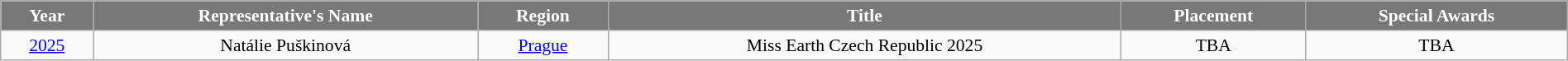<table class="wikitable" style="font-size: 90%; text-align:center; width:100%">
<tr>
<th style="background-color:#787878;color:#FFFFFF;">Year</th>
<th style="background-color:#787878;color:#FFFFFF;">Representative's Name</th>
<th style="background-color:#787878;color:#FFFFFF;">Region</th>
<th style="background-color:#787878;color:#FFFFFF;">Title</th>
<th style="background-color:#787878;color:#FFFFFF;">Placement</th>
<th style="background-color:#787878;color:#FFFFFF;">Special Awards</th>
</tr>
<tr>
<td><a href='#'>2025</a></td>
<td>Natálie Puškinová</td>
<td><a href='#'>Prague</a></td>
<td>Miss Earth Czech Republic 2025</td>
<td>TBA</td>
<td>TBA</td>
</tr>
</table>
